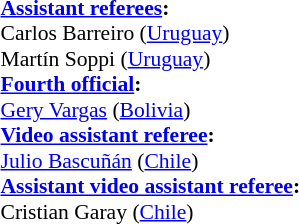<table width=50% style="font-size:90%">
<tr>
<td><br><strong><a href='#'>Assistant referees</a>:</strong>
<br>Carlos Barreiro (<a href='#'>Uruguay</a>)
<br>Martín Soppi (<a href='#'>Uruguay</a>)
<br><strong><a href='#'>Fourth official</a>:</strong>
<br><a href='#'>Gery Vargas</a> (<a href='#'>Bolivia</a>)
<br><strong><a href='#'>Video assistant referee</a>:</strong>
<br><a href='#'>Julio Bascuñán</a> (<a href='#'>Chile</a>)
<br><strong><a href='#'>Assistant video assistant referee</a>:</strong>
<br>Cristian Garay (<a href='#'>Chile</a>)</td>
</tr>
</table>
